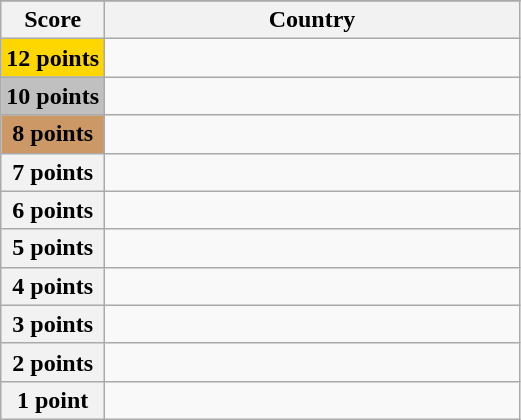<table class="wikitable">
<tr>
</tr>
<tr>
<th scope="col" width="20%">Score</th>
<th scope="col">Country</th>
</tr>
<tr>
<th scope="row" style="background:gold">12 points</th>
<td></td>
</tr>
<tr>
<th scope="row" style="background:silver">10 points</th>
<td></td>
</tr>
<tr>
<th scope="row" style="background:#CC9966">8 points</th>
<td></td>
</tr>
<tr>
<th scope="row">7 points</th>
<td></td>
</tr>
<tr>
<th scope="row">6 points</th>
<td></td>
</tr>
<tr>
<th scope="row">5 points</th>
<td></td>
</tr>
<tr>
<th scope="row">4 points</th>
<td></td>
</tr>
<tr>
<th scope="row">3 points</th>
<td></td>
</tr>
<tr>
<th scope="row">2 points</th>
<td></td>
</tr>
<tr>
<th scope="row">1 point</th>
<td></td>
</tr>
</table>
